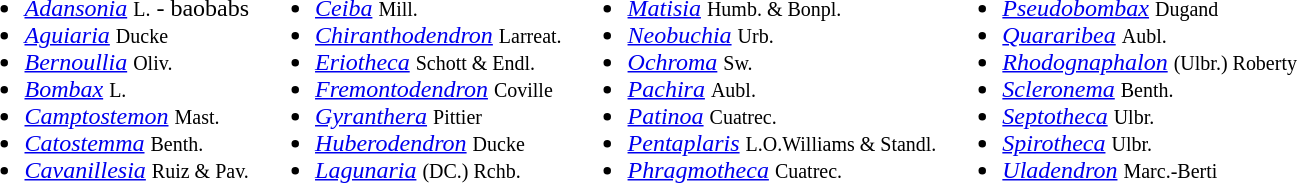<table>
<tr valign=top>
<td><br><ul><li><em><a href='#'>Adansonia</a></em> <small>L.</small> - baobabs</li><li><em><a href='#'>Aguiaria</a></em> <small>Ducke</small></li><li><em><a href='#'>Bernoullia</a></em> <small>Oliv.</small></li><li><em><a href='#'>Bombax</a></em> <small>L.</small></li><li><em><a href='#'>Camptostemon</a></em> <small>Mast.</small></li><li><em><a href='#'>Catostemma</a></em> <small>Benth.</small></li><li><em><a href='#'>Cavanillesia</a></em> <small>Ruiz & Pav.</small></li></ul></td>
<td><br><ul><li><em><a href='#'>Ceiba</a></em> <small>Mill.</small></li><li><em><a href='#'>Chiranthodendron</a></em> <small>Larreat.</small></li><li><em><a href='#'>Eriotheca</a></em> <small>Schott & Endl.</small></li><li><em><a href='#'>Fremontodendron</a></em> <small>Coville</small></li><li><em><a href='#'>Gyranthera</a></em> <small>Pittier</small></li><li><em><a href='#'>Huberodendron</a></em> <small>Ducke</small></li><li><em><a href='#'>Lagunaria</a></em> <small>(DC.) Rchb.</small></li></ul></td>
<td><br><ul><li><em><a href='#'>Matisia</a></em> <small>Humb. & Bonpl.</small></li><li><em><a href='#'>Neobuchia</a></em> <small>Urb.</small></li><li><em><a href='#'>Ochroma</a></em> <small>Sw.</small></li><li><em><a href='#'>Pachira</a></em> <small>Aubl.</small></li><li><em><a href='#'>Patinoa</a></em> <small>Cuatrec.</small></li><li><em><a href='#'>Pentaplaris</a></em> <small>L.O.Williams & Standl.</small></li><li><em><a href='#'>Phragmotheca</a></em> <small>Cuatrec.</small></li></ul></td>
<td><br><ul><li><em><a href='#'>Pseudobombax</a></em> <small>Dugand</small></li><li><em><a href='#'>Quararibea</a></em> <small>Aubl.</small></li><li><em><a href='#'>Rhodognaphalon</a></em> <small>(Ulbr.) Roberty</small></li><li><em><a href='#'>Scleronema</a></em> <small>Benth.</small></li><li><em><a href='#'>Septotheca</a></em> <small>Ulbr.</small></li><li><em><a href='#'>Spirotheca</a></em> <small>Ulbr.</small></li><li><em><a href='#'>Uladendron</a></em> <small>Marc.-Berti</small></li></ul></td>
</tr>
</table>
